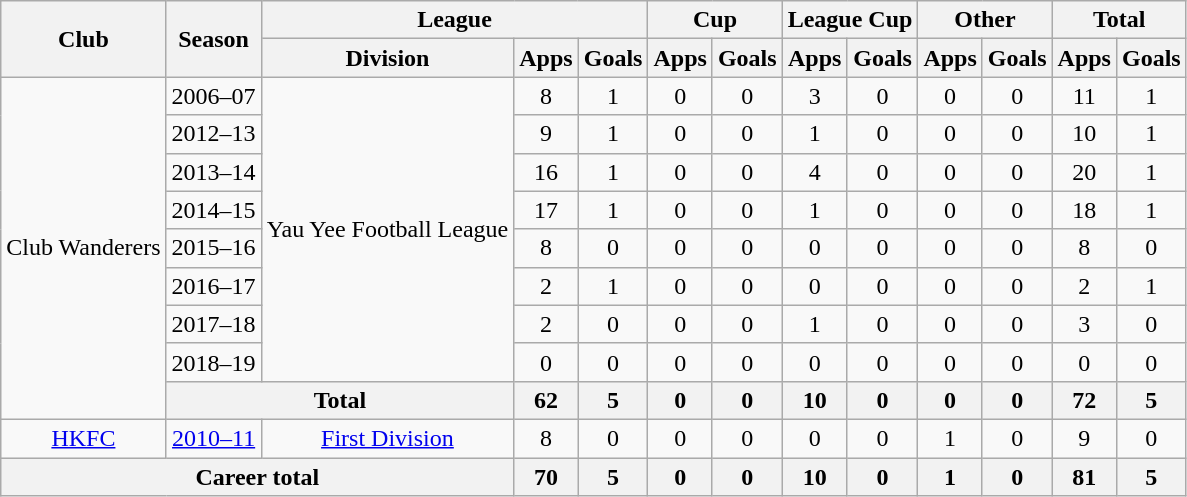<table class="wikitable" style="text-align: center">
<tr>
<th rowspan="2">Club</th>
<th rowspan="2">Season</th>
<th colspan="3">League</th>
<th colspan="2">Cup</th>
<th colspan="2">League Cup</th>
<th colspan="2">Other</th>
<th colspan="2">Total</th>
</tr>
<tr>
<th>Division</th>
<th>Apps</th>
<th>Goals</th>
<th>Apps</th>
<th>Goals</th>
<th>Apps</th>
<th>Goals</th>
<th>Apps</th>
<th>Goals</th>
<th>Apps</th>
<th>Goals</th>
</tr>
<tr>
<td rowspan="9">Club Wanderers</td>
<td>2006–07</td>
<td rowspan="8">Yau Yee Football League</td>
<td>8</td>
<td>1</td>
<td>0</td>
<td>0</td>
<td>3</td>
<td>0</td>
<td>0</td>
<td>0</td>
<td>11</td>
<td>1</td>
</tr>
<tr>
<td>2012–13</td>
<td>9</td>
<td>1</td>
<td>0</td>
<td>0</td>
<td>1</td>
<td>0</td>
<td>0</td>
<td>0</td>
<td>10</td>
<td>1</td>
</tr>
<tr>
<td>2013–14</td>
<td>16</td>
<td>1</td>
<td>0</td>
<td>0</td>
<td>4</td>
<td>0</td>
<td>0</td>
<td>0</td>
<td>20</td>
<td>1</td>
</tr>
<tr>
<td>2014–15</td>
<td>17</td>
<td>1</td>
<td>0</td>
<td>0</td>
<td>1</td>
<td>0</td>
<td>0</td>
<td>0</td>
<td>18</td>
<td>1</td>
</tr>
<tr>
<td>2015–16</td>
<td>8</td>
<td>0</td>
<td>0</td>
<td>0</td>
<td>0</td>
<td>0</td>
<td>0</td>
<td>0</td>
<td>8</td>
<td>0</td>
</tr>
<tr>
<td>2016–17</td>
<td>2</td>
<td>1</td>
<td>0</td>
<td>0</td>
<td>0</td>
<td>0</td>
<td>0</td>
<td>0</td>
<td>2</td>
<td>1</td>
</tr>
<tr>
<td>2017–18</td>
<td>2</td>
<td>0</td>
<td>0</td>
<td>0</td>
<td>1</td>
<td>0</td>
<td>0</td>
<td>0</td>
<td>3</td>
<td>0</td>
</tr>
<tr>
<td>2018–19</td>
<td>0</td>
<td>0</td>
<td>0</td>
<td>0</td>
<td>0</td>
<td>0</td>
<td>0</td>
<td>0</td>
<td>0</td>
<td>0</td>
</tr>
<tr>
<th colspan="2">Total</th>
<th>62</th>
<th>5</th>
<th>0</th>
<th>0</th>
<th>10</th>
<th>0</th>
<th>0</th>
<th>0</th>
<th>72</th>
<th>5</th>
</tr>
<tr>
<td><a href='#'>HKFC</a></td>
<td><a href='#'>2010–11</a></td>
<td><a href='#'>First Division</a></td>
<td>8</td>
<td>0</td>
<td>0</td>
<td>0</td>
<td>0</td>
<td>0</td>
<td>1</td>
<td>0</td>
<td>9</td>
<td>0</td>
</tr>
<tr>
<th colspan="3">Career total</th>
<th>70</th>
<th>5</th>
<th>0</th>
<th>0</th>
<th>10</th>
<th>0</th>
<th>1</th>
<th>0</th>
<th>81</th>
<th>5</th>
</tr>
</table>
